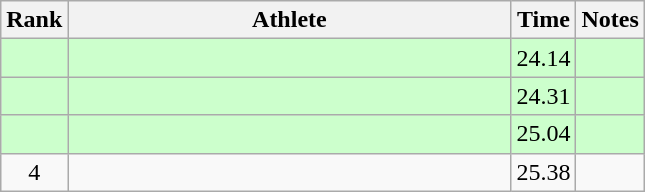<table class="wikitable" style="text-align:center">
<tr>
<th>Rank</th>
<th Style="width:18em">Athlete</th>
<th>Time</th>
<th>Notes</th>
</tr>
<tr style="background:#cfc">
<td></td>
<td style="text-align:left"></td>
<td>24.14</td>
<td></td>
</tr>
<tr style="background:#cfc">
<td></td>
<td style="text-align:left"></td>
<td>24.31</td>
<td></td>
</tr>
<tr style="background:#cfc">
<td></td>
<td style="text-align:left"></td>
<td>25.04</td>
<td></td>
</tr>
<tr>
<td>4</td>
<td style="text-align:left"></td>
<td>25.38</td>
<td></td>
</tr>
</table>
